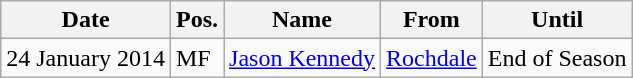<table class="wikitable">
<tr>
<th>Date</th>
<th>Pos.</th>
<th>Name</th>
<th>From</th>
<th>Until</th>
</tr>
<tr>
<td>24 January 2014</td>
<td>MF</td>
<td><a href='#'>Jason Kennedy</a></td>
<td><a href='#'>Rochdale</a></td>
<td>End of Season</td>
</tr>
</table>
